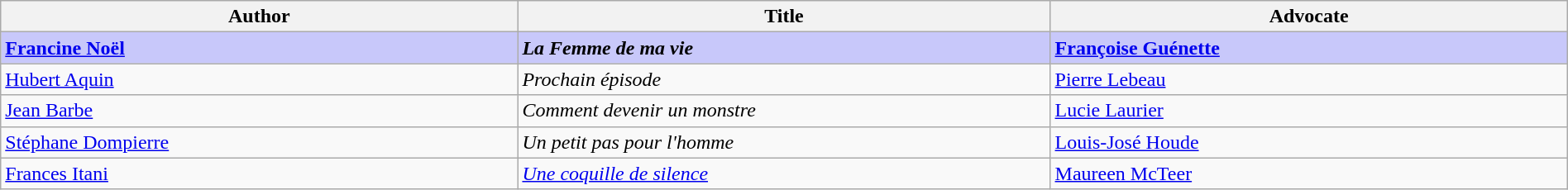<table class="wikitable" style="width:100%;">
<tr>
<th width=33%>Author</th>
<th width=34%>Title</th>
<th width=34%>Advocate</th>
</tr>
<tr>
<td style="background:#C8C8FA"><strong><a href='#'>Francine Noël</a></strong></td>
<td style="background:#C8C8FA"><strong><em>La Femme de ma vie</em></strong></td>
<td style="background:#C8C8FA"><strong><a href='#'>Françoise Guénette</a></strong></td>
</tr>
<tr>
<td><a href='#'>Hubert Aquin</a></td>
<td><em>Prochain épisode</em></td>
<td><a href='#'>Pierre Lebeau</a></td>
</tr>
<tr>
<td><a href='#'>Jean Barbe</a></td>
<td><em>Comment devenir un monstre</em></td>
<td><a href='#'>Lucie Laurier</a></td>
</tr>
<tr>
<td><a href='#'>Stéphane Dompierre</a></td>
<td><em>Un petit pas pour l'homme</em></td>
<td><a href='#'>Louis-José Houde</a></td>
</tr>
<tr>
<td><a href='#'>Frances Itani</a></td>
<td><em><a href='#'>Une coquille de silence</a></em></td>
<td><a href='#'>Maureen McTeer</a></td>
</tr>
</table>
